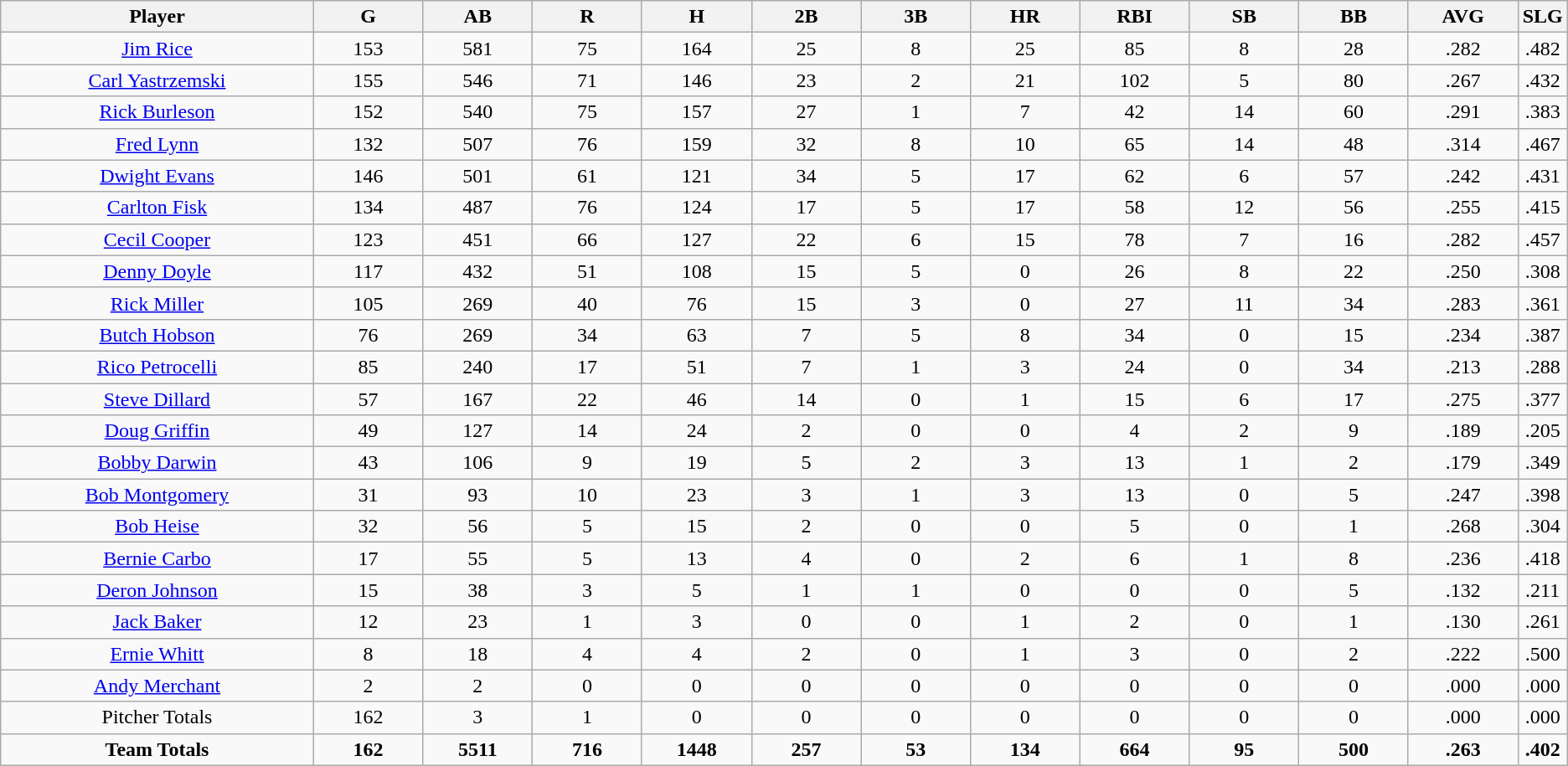<table class=wikitable style="text-align:center">
<tr>
<th bgcolor=#DDDDFF; width="20%">Player</th>
<th bgcolor=#DDDDFF; width="7%">G</th>
<th bgcolor=#DDDDFF; width="7%">AB</th>
<th bgcolor=#DDDDFF; width="7%">R</th>
<th bgcolor=#DDDDFF; width="7%">H</th>
<th bgcolor=#DDDDFF; width="7%">2B</th>
<th bgcolor=#DDDDFF; width="7%">3B</th>
<th bgcolor=#DDDDFF; width="7%">HR</th>
<th bgcolor=#DDDDFF; width="7%">RBI</th>
<th bgcolor=#DDDDFF; width="7%">SB</th>
<th bgcolor=#DDDDFF; width="7%">BB</th>
<th bgcolor=#DDDDFF; width="7%">AVG</th>
<th bgcolor=#DDDDFF; width="7%">SLG</th>
</tr>
<tr>
<td><a href='#'>Jim Rice</a></td>
<td>153</td>
<td>581</td>
<td>75</td>
<td>164</td>
<td>25</td>
<td>8</td>
<td>25</td>
<td>85</td>
<td>8</td>
<td>28</td>
<td>.282</td>
<td>.482</td>
</tr>
<tr>
<td><a href='#'>Carl Yastrzemski</a></td>
<td>155</td>
<td>546</td>
<td>71</td>
<td>146</td>
<td>23</td>
<td>2</td>
<td>21</td>
<td>102</td>
<td>5</td>
<td>80</td>
<td>.267</td>
<td>.432</td>
</tr>
<tr>
<td><a href='#'>Rick Burleson</a></td>
<td>152</td>
<td>540</td>
<td>75</td>
<td>157</td>
<td>27</td>
<td>1</td>
<td>7</td>
<td>42</td>
<td>14</td>
<td>60</td>
<td>.291</td>
<td>.383</td>
</tr>
<tr>
<td><a href='#'>Fred Lynn</a></td>
<td>132</td>
<td>507</td>
<td>76</td>
<td>159</td>
<td>32</td>
<td>8</td>
<td>10</td>
<td>65</td>
<td>14</td>
<td>48</td>
<td>.314</td>
<td>.467</td>
</tr>
<tr>
<td><a href='#'>Dwight Evans</a></td>
<td>146</td>
<td>501</td>
<td>61</td>
<td>121</td>
<td>34</td>
<td>5</td>
<td>17</td>
<td>62</td>
<td>6</td>
<td>57</td>
<td>.242</td>
<td>.431</td>
</tr>
<tr>
<td><a href='#'>Carlton Fisk</a></td>
<td>134</td>
<td>487</td>
<td>76</td>
<td>124</td>
<td>17</td>
<td>5</td>
<td>17</td>
<td>58</td>
<td>12</td>
<td>56</td>
<td>.255</td>
<td>.415</td>
</tr>
<tr>
<td><a href='#'>Cecil Cooper</a></td>
<td>123</td>
<td>451</td>
<td>66</td>
<td>127</td>
<td>22</td>
<td>6</td>
<td>15</td>
<td>78</td>
<td>7</td>
<td>16</td>
<td>.282</td>
<td>.457</td>
</tr>
<tr>
<td><a href='#'>Denny Doyle</a></td>
<td>117</td>
<td>432</td>
<td>51</td>
<td>108</td>
<td>15</td>
<td>5</td>
<td>0</td>
<td>26</td>
<td>8</td>
<td>22</td>
<td>.250</td>
<td>.308</td>
</tr>
<tr>
<td><a href='#'>Rick Miller</a></td>
<td>105</td>
<td>269</td>
<td>40</td>
<td>76</td>
<td>15</td>
<td>3</td>
<td>0</td>
<td>27</td>
<td>11</td>
<td>34</td>
<td>.283</td>
<td>.361</td>
</tr>
<tr>
<td><a href='#'>Butch Hobson</a></td>
<td>76</td>
<td>269</td>
<td>34</td>
<td>63</td>
<td>7</td>
<td>5</td>
<td>8</td>
<td>34</td>
<td>0</td>
<td>15</td>
<td>.234</td>
<td>.387</td>
</tr>
<tr>
<td><a href='#'>Rico Petrocelli</a></td>
<td>85</td>
<td>240</td>
<td>17</td>
<td>51</td>
<td>7</td>
<td>1</td>
<td>3</td>
<td>24</td>
<td>0</td>
<td>34</td>
<td>.213</td>
<td>.288</td>
</tr>
<tr>
<td><a href='#'>Steve Dillard</a></td>
<td>57</td>
<td>167</td>
<td>22</td>
<td>46</td>
<td>14</td>
<td>0</td>
<td>1</td>
<td>15</td>
<td>6</td>
<td>17</td>
<td>.275</td>
<td>.377</td>
</tr>
<tr>
<td><a href='#'>Doug Griffin</a></td>
<td>49</td>
<td>127</td>
<td>14</td>
<td>24</td>
<td>2</td>
<td>0</td>
<td>0</td>
<td>4</td>
<td>2</td>
<td>9</td>
<td>.189</td>
<td>.205</td>
</tr>
<tr>
<td><a href='#'>Bobby Darwin</a></td>
<td>43</td>
<td>106</td>
<td>9</td>
<td>19</td>
<td>5</td>
<td>2</td>
<td>3</td>
<td>13</td>
<td>1</td>
<td>2</td>
<td>.179</td>
<td>.349</td>
</tr>
<tr>
<td><a href='#'>Bob Montgomery</a></td>
<td>31</td>
<td>93</td>
<td>10</td>
<td>23</td>
<td>3</td>
<td>1</td>
<td>3</td>
<td>13</td>
<td>0</td>
<td>5</td>
<td>.247</td>
<td>.398</td>
</tr>
<tr>
<td><a href='#'>Bob Heise</a></td>
<td>32</td>
<td>56</td>
<td>5</td>
<td>15</td>
<td>2</td>
<td>0</td>
<td>0</td>
<td>5</td>
<td>0</td>
<td>1</td>
<td>.268</td>
<td>.304</td>
</tr>
<tr>
<td><a href='#'>Bernie Carbo</a></td>
<td>17</td>
<td>55</td>
<td>5</td>
<td>13</td>
<td>4</td>
<td>0</td>
<td>2</td>
<td>6</td>
<td>1</td>
<td>8</td>
<td>.236</td>
<td>.418</td>
</tr>
<tr>
<td><a href='#'>Deron Johnson</a></td>
<td>15</td>
<td>38</td>
<td>3</td>
<td>5</td>
<td>1</td>
<td>1</td>
<td>0</td>
<td>0</td>
<td>0</td>
<td>5</td>
<td>.132</td>
<td>.211</td>
</tr>
<tr>
<td><a href='#'>Jack Baker</a></td>
<td>12</td>
<td>23</td>
<td>1</td>
<td>3</td>
<td>0</td>
<td>0</td>
<td>1</td>
<td>2</td>
<td>0</td>
<td>1</td>
<td>.130</td>
<td>.261</td>
</tr>
<tr>
<td><a href='#'>Ernie Whitt</a></td>
<td>8</td>
<td>18</td>
<td>4</td>
<td>4</td>
<td>2</td>
<td>0</td>
<td>1</td>
<td>3</td>
<td>0</td>
<td>2</td>
<td>.222</td>
<td>.500</td>
</tr>
<tr>
<td><a href='#'>Andy Merchant</a></td>
<td>2</td>
<td>2</td>
<td>0</td>
<td>0</td>
<td>0</td>
<td>0</td>
<td>0</td>
<td>0</td>
<td>0</td>
<td>0</td>
<td>.000</td>
<td>.000</td>
</tr>
<tr>
<td>Pitcher Totals</td>
<td>162</td>
<td>3</td>
<td>1</td>
<td>0</td>
<td>0</td>
<td>0</td>
<td>0</td>
<td>0</td>
<td>0</td>
<td>0</td>
<td>.000</td>
<td>.000</td>
</tr>
<tr>
<td><strong>Team Totals</strong></td>
<td><strong>162</strong></td>
<td><strong>5511</strong></td>
<td><strong>716</strong></td>
<td><strong>1448</strong></td>
<td><strong>257</strong></td>
<td><strong>53</strong></td>
<td><strong>134</strong></td>
<td><strong>664</strong></td>
<td><strong>95</strong></td>
<td><strong>500</strong></td>
<td><strong>.263</strong></td>
<td><strong>.402</strong></td>
</tr>
</table>
